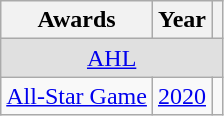<table class="wikitable">
<tr>
<th>Awards</th>
<th>Year</th>
<th></th>
</tr>
<tr ALIGN="center" bgcolor="#e0e0e0">
<td colspan="3"><a href='#'>AHL</a></td>
</tr>
<tr>
<td><a href='#'>All-Star Game</a></td>
<td><a href='#'>2020</a></td>
<td></td>
</tr>
</table>
